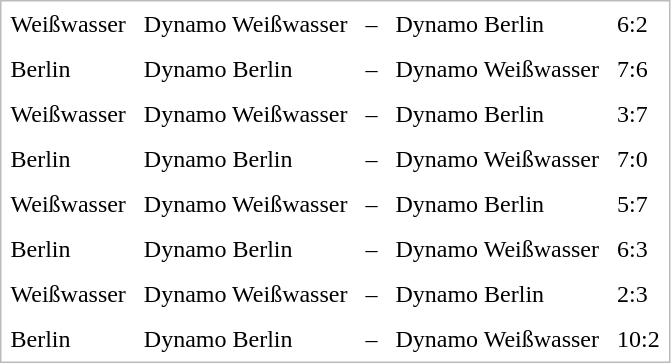<table cellspacing="0" border="0" cellpadding="6" style="border:1px solid #bbb; background-color:#FFFFFF;">
<tr>
<td>Weißwasser</td>
<td>Dynamo Weißwasser</td>
<td>–</td>
<td>Dynamo Berlin</td>
<td>6:2</td>
</tr>
<tr>
<td>Berlin</td>
<td>Dynamo Berlin</td>
<td>–</td>
<td>Dynamo Weißwasser</td>
<td>7:6</td>
</tr>
<tr>
<td>Weißwasser</td>
<td>Dynamo Weißwasser</td>
<td>–</td>
<td>Dynamo Berlin</td>
<td>3:7</td>
</tr>
<tr>
<td>Berlin</td>
<td>Dynamo Berlin</td>
<td>–</td>
<td>Dynamo Weißwasser</td>
<td>7:0</td>
</tr>
<tr>
<td>Weißwasser</td>
<td>Dynamo Weißwasser</td>
<td>–</td>
<td>Dynamo Berlin</td>
<td>5:7</td>
</tr>
<tr>
<td>Berlin</td>
<td>Dynamo Berlin</td>
<td>–</td>
<td>Dynamo Weißwasser</td>
<td>6:3</td>
</tr>
<tr>
<td>Weißwasser</td>
<td>Dynamo Weißwasser</td>
<td>–</td>
<td>Dynamo Berlin</td>
<td>2:3</td>
</tr>
<tr>
<td>Berlin</td>
<td>Dynamo Berlin</td>
<td>–</td>
<td>Dynamo Weißwasser</td>
<td>10:2</td>
</tr>
</table>
